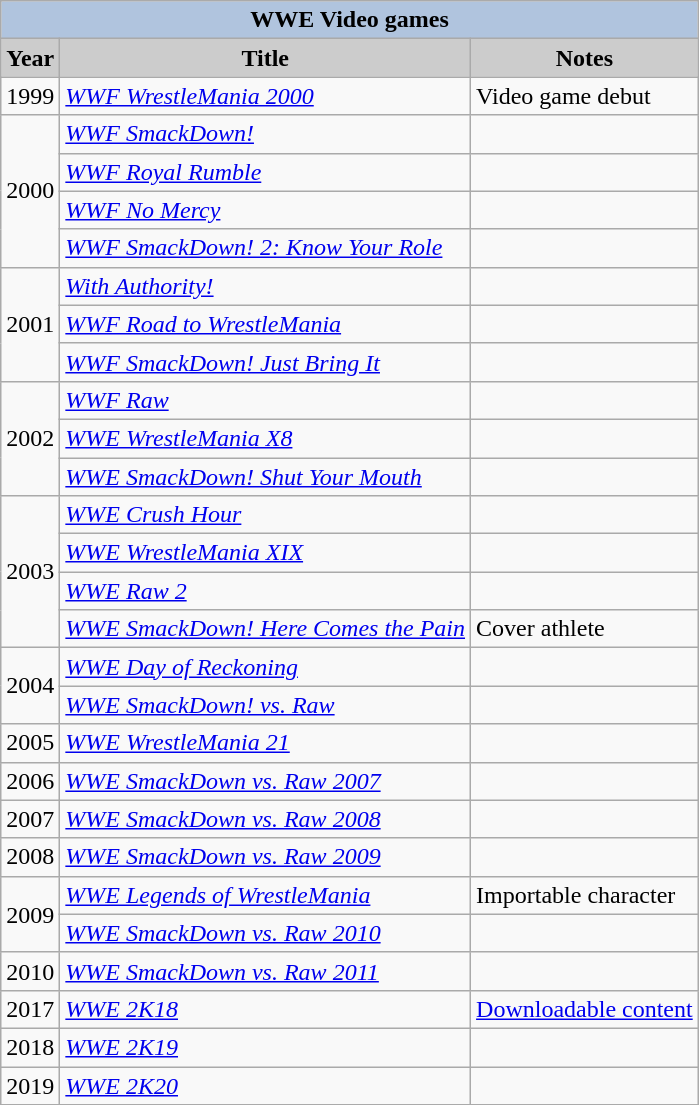<table class="wikitable sortable">
<tr style="text-align:center;">
<th colspan=4 style="background:#B0C4DE;">WWE Video games</th>
</tr>
<tr style="text-align:center;">
<th style="background: #ccc;">Year</th>
<th style="background: #ccc;">Title</th>
<th style="background: #ccc;">Notes</th>
</tr>
<tr>
<td>1999</td>
<td><em><a href='#'>WWF WrestleMania 2000</a></em></td>
<td>Video game debut</td>
</tr>
<tr>
<td rowspan="4">2000</td>
<td><em><a href='#'>WWF SmackDown!</a></em></td>
<td></td>
</tr>
<tr>
<td><em><a href='#'>WWF Royal Rumble</a></em></td>
<td></td>
</tr>
<tr>
<td><em><a href='#'>WWF No Mercy</a></em></td>
<td></td>
</tr>
<tr>
<td><em><a href='#'>WWF SmackDown! 2: Know Your Role</a></em></td>
<td></td>
</tr>
<tr>
<td rowspan="3">2001</td>
<td><em><a href='#'>With Authority!</a></em></td>
<td></td>
</tr>
<tr>
<td><em><a href='#'>WWF Road to WrestleMania</a></em></td>
<td></td>
</tr>
<tr>
<td><em><a href='#'>WWF SmackDown! Just Bring It</a></em></td>
<td></td>
</tr>
<tr>
<td rowspan="3">2002</td>
<td><em><a href='#'>WWF Raw</a></em></td>
<td></td>
</tr>
<tr>
<td><em><a href='#'>WWE WrestleMania X8</a></em></td>
<td></td>
</tr>
<tr>
<td><em><a href='#'>WWE SmackDown! Shut Your Mouth</a></em></td>
<td></td>
</tr>
<tr>
<td rowspan="4">2003</td>
<td><em><a href='#'>WWE Crush Hour</a></em></td>
<td></td>
</tr>
<tr>
<td><em><a href='#'>WWE WrestleMania XIX</a></em></td>
<td></td>
</tr>
<tr>
<td><em><a href='#'>WWE Raw 2</a></em></td>
<td></td>
</tr>
<tr>
<td><em><a href='#'>WWE SmackDown! Here Comes the Pain</a></em></td>
<td>Cover athlete</td>
</tr>
<tr>
<td rowspan="2">2004</td>
<td><em><a href='#'>WWE Day of Reckoning</a></em></td>
<td></td>
</tr>
<tr>
<td><em><a href='#'>WWE SmackDown! vs. Raw</a></em></td>
<td></td>
</tr>
<tr>
<td>2005</td>
<td><em><a href='#'>WWE WrestleMania 21</a></em></td>
<td></td>
</tr>
<tr>
<td>2006</td>
<td><em><a href='#'>WWE SmackDown vs. Raw 2007</a></em></td>
<td></td>
</tr>
<tr>
<td>2007</td>
<td><em><a href='#'>WWE SmackDown vs. Raw 2008</a></em></td>
<td></td>
</tr>
<tr>
<td>2008</td>
<td><em><a href='#'>WWE SmackDown vs. Raw 2009</a></em></td>
<td></td>
</tr>
<tr>
<td rowspan="2">2009</td>
<td><em><a href='#'>WWE Legends of WrestleMania</a></em></td>
<td>Importable character</td>
</tr>
<tr>
<td><em><a href='#'>WWE SmackDown vs. Raw 2010</a></em></td>
<td></td>
</tr>
<tr>
<td>2010</td>
<td><em><a href='#'>WWE SmackDown vs. Raw 2011</a></em></td>
<td></td>
</tr>
<tr>
<td>2017</td>
<td><em><a href='#'>WWE 2K18</a></em></td>
<td><a href='#'>Downloadable content</a></td>
</tr>
<tr>
<td>2018</td>
<td><em><a href='#'>WWE 2K19</a></em></td>
<td></td>
</tr>
<tr>
<td>2019</td>
<td><em><a href='#'>WWE 2K20</a></em></td>
<td></td>
</tr>
<tr>
</tr>
</table>
